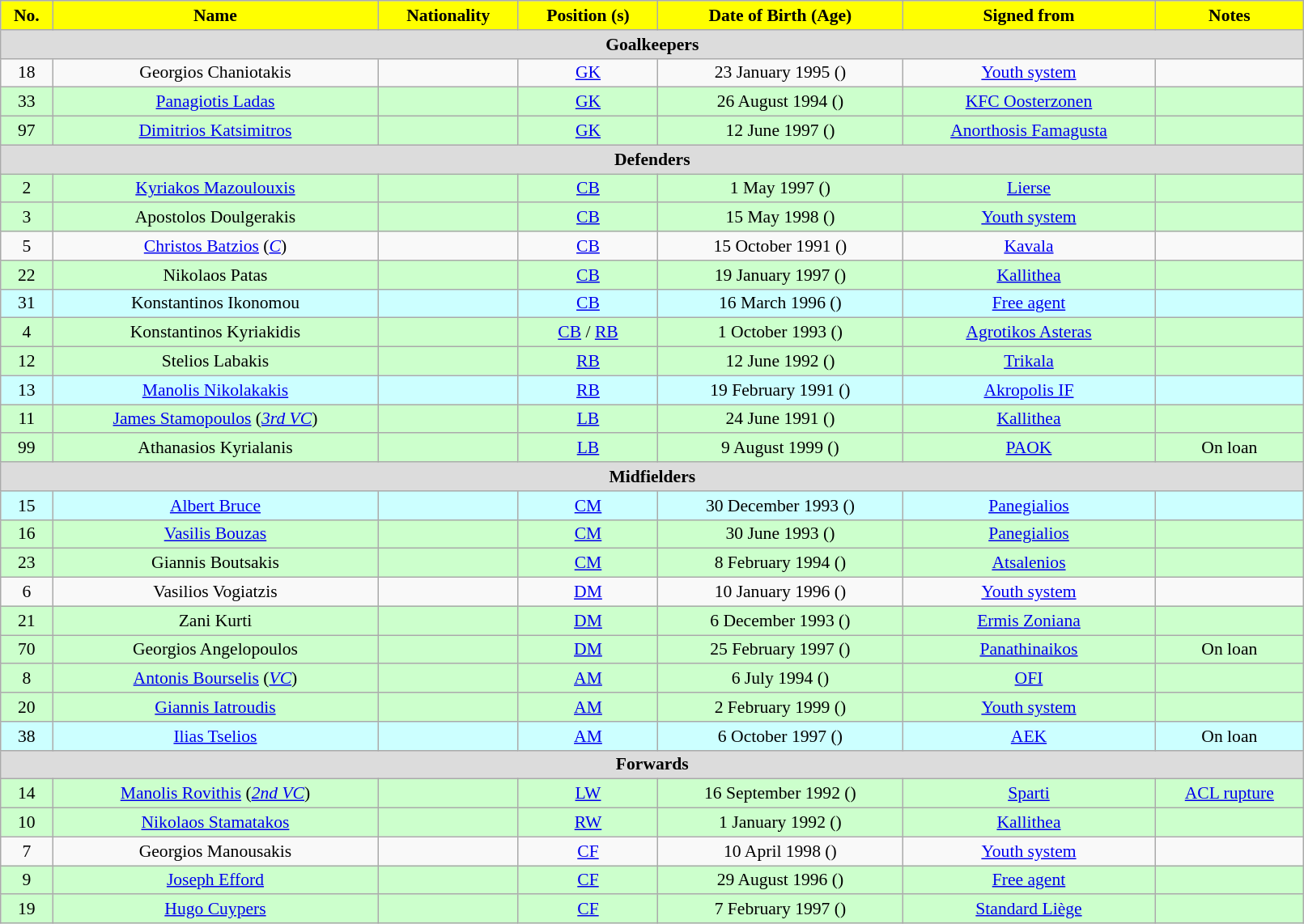<table class="wikitable" style="text-align:center; font-size:90%; width:85%;">
<tr>
<th style="background:yellow; color:black; text-align:center;">No.</th>
<th style="background:yellow; color:black; text-align:center;">Name</th>
<th style="background:yellow; color:black; text-align:center;">Nationality</th>
<th style="background:yellow; color:black; text-align:center;">Position (s)</th>
<th style="background:yellow; color:black; text-align:center;">Date of Birth (Age)</th>
<th style="background:yellow; color:black; text-align:center;">Signed from</th>
<th style="background:yellow; color:black; text-align:center;">Notes</th>
</tr>
<tr>
<th colspan=7 style="background:#dcdcdc; text-align:center;">Goalkeepers</th>
</tr>
<tr>
<td>18</td>
<td>Georgios Chaniotakis</td>
<td></td>
<td><a href='#'>GK</a></td>
<td>23 January 1995 ()</td>
<td><a href='#'>Youth system</a></td>
<td></td>
</tr>
<tr>
<th style="background:#CCFFCC; font-weight: normal;">33</th>
<th style="background:#CCFFCC; font-weight: normal;"><a href='#'>Panagiotis Ladas</a></th>
<th style="background:#CCFFCC; font-weight: normal;"></th>
<th style="background:#CCFFCC; font-weight: normal;"><a href='#'>GK</a></th>
<th style="background:#CCFFCC; font-weight: normal;">26 August 1994 ()</th>
<th style="background:#CCFFCC; font-weight: normal;"> <a href='#'>KFC Oosterzonen</a></th>
<th style="background:#CCFFCC; font-weight: normal;"></th>
</tr>
<tr>
<th style="background:#CCFFCC; font-weight: normal;">97</th>
<th style="background:#CCFFCC; font-weight: normal;"><a href='#'>Dimitrios Katsimitros</a></th>
<th style="background:#CCFFCC; font-weight: normal;"></th>
<th style="background:#CCFFCC; font-weight: normal;"><a href='#'>GK</a></th>
<th style="background:#CCFFCC; font-weight: normal;">12 June 1997 ()</th>
<th style="background:#CCFFCC; font-weight: normal;"> <a href='#'>Anorthosis Famagusta</a></th>
<th style="background:#CCFFCC; font-weight: normal;"></th>
</tr>
<tr>
<th colspan=7 style="background:#dcdcdc; text-align:center;">Defenders</th>
</tr>
<tr>
<th style="background:#CCFFCC; font-weight: normal;">2</th>
<th style="background:#CCFFCC; font-weight: normal;"><a href='#'>Kyriakos Mazoulouxis</a></th>
<th style="background:#CCFFCC; font-weight: normal;"></th>
<th style="background:#CCFFCC; font-weight: normal;"><a href='#'>CB</a></th>
<th style="background:#CCFFCC; font-weight: normal;">1 May 1997 ()</th>
<th style="background:#CCFFCC; font-weight: normal;"> <a href='#'>Lierse</a></th>
<th style="background:#CCFFCC; font-weight: normal;"></th>
</tr>
<tr>
<th style="background:#CCFFCC; font-weight: normal;">3</th>
<th style="background:#CCFFCC; font-weight: normal;">Apostolos Doulgerakis</th>
<th style="background:#CCFFCC; font-weight: normal;"></th>
<th style="background:#CCFFCC; font-weight: normal;"><a href='#'>CB</a></th>
<th style="background:#CCFFCC; font-weight: normal;">15 May 1998 ()</th>
<th style="background:#CCFFCC; font-weight: normal;"><a href='#'>Youth system</a></th>
<th style="background:#CCFFCC; font-weight: normal;"></th>
</tr>
<tr>
<td>5</td>
<td><a href='#'>Christos Batzios</a> (<em><a href='#'>C</a></em>)</td>
<td></td>
<td><a href='#'>CB</a></td>
<td>15 October 1991 ()</td>
<td> <a href='#'>Kavala</a></td>
<td></td>
</tr>
<tr>
<th style="background:#CCFFCC; font-weight: normal;">22</th>
<th style="background:#CCFFCC; font-weight: normal;">Nikolaos Patas</th>
<th style="background:#CCFFCC; font-weight: normal;"></th>
<th style="background:#CCFFCC; font-weight: normal;"><a href='#'>CB</a></th>
<th style="background:#CCFFCC; font-weight: normal;">19 January 1997 ()</th>
<th style="background:#CCFFCC; font-weight: normal;"> <a href='#'>Kallithea</a></th>
<th style="background:#CCFFCC; font-weight: normal;"></th>
</tr>
<tr>
<th style="background:#CCFFFF; font-weight: normal;">31</th>
<th style="background:#CCFFFF; font-weight: normal;">Konstantinos Ikonomou</th>
<th style="background:#CCFFFF; font-weight: normal;"> </th>
<th style="background:#CCFFFF; font-weight: normal;"><a href='#'>CB</a></th>
<th style="background:#CCFFFF; font-weight: normal;">16 March 1996 ()</th>
<th style="background:#CCFFFF; font-weight: normal;"><a href='#'>Free agent</a></th>
<th style="background:#CCFFFF; font-weight: normal;"></th>
</tr>
<tr>
<th style="background:#CCFFCC; font-weight: normal;">4</th>
<th style="background:#CCFFCC; font-weight: normal;">Konstantinos Kyriakidis</th>
<th style="background:#CCFFCC; font-weight: normal;"></th>
<th style="background:#CCFFCC; font-weight: normal;"><a href='#'>CB</a> / <a href='#'>RB</a></th>
<th style="background:#CCFFCC; font-weight: normal;">1 October 1993 ()</th>
<th style="background:#CCFFCC; font-weight: normal;"> <a href='#'>Agrotikos Asteras</a></th>
<th style="background:#CCFFCC; font-weight: normal;"></th>
</tr>
<tr>
<th style="background:#CCFFCC; font-weight: normal;">12</th>
<th style="background:#CCFFCC; font-weight: normal;">Stelios Labakis</th>
<th style="background:#CCFFCC; font-weight: normal;"></th>
<th style="background:#CCFFCC; font-weight: normal;"><a href='#'>RB</a></th>
<th style="background:#CCFFCC; font-weight: normal;">12 June 1992 ()</th>
<th style="background:#CCFFCC; font-weight: normal;"> <a href='#'>Trikala</a></th>
<th style="background:#CCFFCC; font-weight: normal;"></th>
</tr>
<tr>
<th style="background:#CCFFFF; font-weight: normal;">13</th>
<th style="background:#CCFFFF; font-weight: normal;"><a href='#'>Manolis Nikolakakis</a></th>
<th style="background:#CCFFFF; font-weight: normal;"></th>
<th style="background:#CCFFFF; font-weight: normal;"><a href='#'>RB</a></th>
<th style="background:#CCFFFF; font-weight: normal;">19 February 1991 ()</th>
<th style="background:#CCFFFF; font-weight: normal;"> <a href='#'>Akropolis IF</a></th>
<th style="background:#CCFFFF; font-weight: normal;"></th>
</tr>
<tr>
<th style="background:#CCFFCC; font-weight: normal;">11</th>
<th style="background:#CCFFCC; font-weight: normal;"><a href='#'>James Stamopoulos</a> (<em><a href='#'>3rd VC</a></em>)</th>
<th style="background:#CCFFCC; font-weight: normal;"> </th>
<th style="background:#CCFFCC; font-weight: normal;"><a href='#'>LB</a></th>
<th style="background:#CCFFCC; font-weight: normal;">24 June 1991 ()</th>
<th style="background:#CCFFCC; font-weight: normal;"> <a href='#'>Kallithea</a></th>
<th style="background:#CCFFCC; font-weight: normal;"></th>
</tr>
<tr>
<th style="background:#CCFFCC; font-weight: normal;">99</th>
<th style="background:#CCFFCC; font-weight: normal;">Athanasios Kyrialanis</th>
<th style="background:#CCFFCC; font-weight: normal;"></th>
<th style="background:#CCFFCC; font-weight: normal;"><a href='#'>LB</a></th>
<th style="background:#CCFFCC; font-weight: normal;">9 August 1999 ()</th>
<th style="background:#CCFFCC; font-weight: normal;"> <a href='#'>PAOK</a></th>
<th style="background:#CCFFCC; font-weight: normal;">On loan</th>
</tr>
<tr>
<th colspan=7 style="background:#dcdcdc; text-align:center;">Midfielders</th>
</tr>
<tr>
<th style="background:#CCFFFF; font-weight: normal;">15</th>
<th style="background:#CCFFFF; font-weight: normal;"><a href='#'>Albert Bruce</a></th>
<th style="background:#CCFFFF; font-weight: normal;"></th>
<th style="background:#CCFFFF; font-weight: normal;"><a href='#'>CM</a></th>
<th style="background:#CCFFFF; font-weight: normal;">30 December 1993 ()</th>
<th style="background:#CCFFFF; font-weight: normal;"> <a href='#'>Panegialios</a></th>
<th style="background:#CCFFFF; font-weight: normal;"></th>
</tr>
<tr>
<th style="background:#CCFFCC; font-weight: normal;">16</th>
<th style="background:#CCFFCC; font-weight: normal;"><a href='#'>Vasilis Bouzas</a></th>
<th style="background:#CCFFCC; font-weight: normal;"></th>
<th style="background:#CCFFCC; font-weight: normal;"><a href='#'>CM</a></th>
<th style="background:#CCFFCC; font-weight: normal;">30 June 1993 ()</th>
<th style="background:#CCFFCC; font-weight: normal;"> <a href='#'>Panegialios</a></th>
<th style="background:#CCFFCC; font-weight: normal;"></th>
</tr>
<tr>
<th style="background:#CCFFCC; font-weight: normal;">23</th>
<th style="background:#CCFFCC; font-weight: normal;">Giannis Boutsakis</th>
<th style="background:#CCFFCC; font-weight: normal;"></th>
<th style="background:#CCFFCC; font-weight: normal;"><a href='#'>CM</a></th>
<th style="background:#CCFFCC; font-weight: normal;">8 February 1994 ()</th>
<th style="background:#CCFFCC; font-weight: normal;"> <a href='#'>Atsalenios</a></th>
<th style="background:#CCFFCC; font-weight: normal;"></th>
</tr>
<tr>
<td>6</td>
<td>Vasilios Vogiatzis</td>
<td></td>
<td><a href='#'>DM</a></td>
<td>10 January 1996 ()</td>
<td><a href='#'>Youth system</a></td>
<td></td>
</tr>
<tr>
<th style="background:#CCFFCC; font-weight: normal;">21</th>
<th style="background:#CCFFCC; font-weight: normal;">Zani Kurti</th>
<th style="background:#CCFFCC; font-weight: normal;"></th>
<th style="background:#CCFFCC; font-weight: normal;"><a href='#'>DM</a></th>
<th style="background:#CCFFCC; font-weight: normal;">6 December 1993 ()</th>
<th style="background:#CCFFCC; font-weight: normal;"> <a href='#'>Ermis Zoniana</a></th>
<th style="background:#CCFFCC; font-weight: normal;"></th>
</tr>
<tr>
<th style="background:#CCFFCC; font-weight: normal;">70</th>
<th style="background:#CCFFCC; font-weight: normal;">Georgios Angelopoulos</th>
<th style="background:#CCFFCC; font-weight: normal;"></th>
<th style="background:#CCFFCC; font-weight: normal;"><a href='#'>DM</a></th>
<th style="background:#CCFFCC; font-weight: normal;">25 February 1997 ()</th>
<th style="background:#CCFFCC; font-weight: normal;"> <a href='#'>Panathinaikos</a></th>
<th style="background:#CCFFCC; font-weight: normal;">On loan</th>
</tr>
<tr>
<th style="background:#CCFFCC; font-weight: normal;">8</th>
<th style="background:#CCFFCC; font-weight: normal;"><a href='#'>Antonis Bourselis</a> (<em><a href='#'>VC</a></em>)</th>
<th style="background:#CCFFCC; font-weight: normal;"></th>
<th style="background:#CCFFCC; font-weight: normal;"><a href='#'>AM</a></th>
<th style="background:#CCFFCC; font-weight: normal;">6 July 1994 ()</th>
<th style="background:#CCFFCC; font-weight: normal;"> <a href='#'>OFI</a></th>
<th style="background:#CCFFCC; font-weight: normal;"></th>
</tr>
<tr>
<th style="background:#CCFFCC; font-weight: normal;">20</th>
<th style="background:#CCFFCC; font-weight: normal;"><a href='#'>Giannis Iatroudis</a></th>
<th style="background:#CCFFCC; font-weight: normal;"></th>
<th style="background:#CCFFCC; font-weight: normal;"><a href='#'>AM</a></th>
<th style="background:#CCFFCC; font-weight: normal;">2 February 1999 ()</th>
<th style="background:#CCFFCC; font-weight: normal;"><a href='#'>Youth system</a></th>
<th style="background:#CCFFCC; font-weight: normal;"></th>
</tr>
<tr>
<th style="background:#CCFFFF; font-weight: normal;">38</th>
<th style="background:#CCFFFF; font-weight: normal;"><a href='#'>Ilias Tselios</a></th>
<th style="background:#CCFFFF; font-weight: normal;"></th>
<th style="background:#CCFFFF; font-weight: normal;"><a href='#'>AM</a></th>
<th style="background:#CCFFFF; font-weight: normal;">6 October 1997 ()</th>
<th style="background:#CCFFFF; font-weight: normal;"> <a href='#'>AEK</a></th>
<th style="background:#CCFFFF; font-weight: normal;">On loan</th>
</tr>
<tr>
<th colspan=7 style="background:#dcdcdc; text-align:center;">Forwards</th>
</tr>
<tr>
<th style="background:#CCFFCC; font-weight: normal;">14</th>
<th style="background:#CCFFCC; font-weight: normal;"><a href='#'>Manolis Rovithis</a> (<em><a href='#'>2nd VC</a></em>)</th>
<th style="background:#CCFFCC; font-weight: normal;"></th>
<th style="background:#CCFFCC; font-weight: normal;"><a href='#'>LW</a></th>
<th style="background:#CCFFCC; font-weight: normal;">16 September 1992 ()</th>
<th style="background:#CCFFCC; font-weight: normal;"> <a href='#'>Sparti</a></th>
<th style="background:#CCFFCC; font-weight: normal;"><a href='#'>ACL rupture</a> </th>
</tr>
<tr>
<th style="background:#CCFFCC; font-weight: normal;">10</th>
<th style="background:#CCFFCC; font-weight: normal;"><a href='#'>Nikolaos Stamatakos</a></th>
<th style="background:#CCFFCC; font-weight: normal;"></th>
<th style="background:#CCFFCC; font-weight: normal;"><a href='#'>RW</a></th>
<th style="background:#CCFFCC; font-weight: normal;">1 January 1992 ()</th>
<th style="background:#CCFFCC; font-weight: normal;"> <a href='#'>Kallithea</a></th>
<th style="background:#CCFFCC; font-weight: normal;"></th>
</tr>
<tr>
<td>7</td>
<td>Georgios Manousakis</td>
<td></td>
<td><a href='#'>CF</a></td>
<td>10 April 1998 ()</td>
<td><a href='#'>Youth system</a></td>
<td></td>
</tr>
<tr>
<th style="background:#CCFFCC; font-weight: normal;">9</th>
<th style="background:#CCFFCC; font-weight: normal;"><a href='#'>Joseph Efford</a></th>
<th style="background:#CCFFCC; font-weight: normal;"></th>
<th style="background:#CCFFCC; font-weight: normal;"><a href='#'>CF</a></th>
<th style="background:#CCFFCC; font-weight: normal;">29 August 1996 ()</th>
<th style="background:#CCFFCC; font-weight: normal;"><a href='#'>Free agent</a></th>
<th style="background:#CCFFCC; font-weight: normal;"></th>
</tr>
<tr>
<th style="background:#CCFFCC; font-weight: normal;">19</th>
<th style="background:#CCFFCC; font-weight: normal;"><a href='#'>Hugo Cuypers</a></th>
<th style="background:#CCFFCC; font-weight: normal;"></th>
<th style="background:#CCFFCC; font-weight: normal;"><a href='#'>CF</a></th>
<th style="background:#CCFFCC; font-weight: normal;">7 February 1997 ()</th>
<th style="background:#CCFFCC; font-weight: normal;"> <a href='#'>Standard Liège</a></th>
<th style="background:#CCFFCC; font-weight: normal;"></th>
</tr>
</table>
